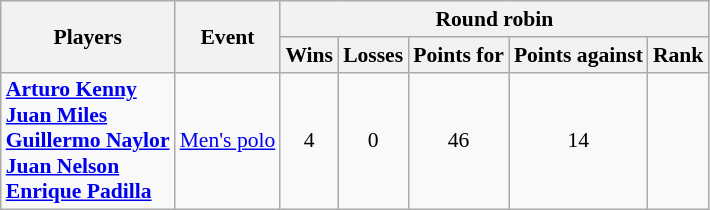<table class=wikitable style="font-size:90%">
<tr>
<th rowspan=2>Players</th>
<th rowspan=2>Event</th>
<th colspan=5>Round robin</th>
</tr>
<tr>
<th>Wins</th>
<th>Losses</th>
<th>Points for</th>
<th>Points against</th>
<th>Rank</th>
</tr>
<tr>
<td><strong><a href='#'>Arturo Kenny</a> <br> <a href='#'>Juan Miles</a> <br> <a href='#'>Guillermo Naylor</a> <br> <a href='#'>Juan Nelson</a> <br> <a href='#'>Enrique Padilla</a></strong></td>
<td><a href='#'>Men's polo</a></td>
<td align=center>4</td>
<td align=center>0</td>
<td align=center>46</td>
<td align=center>14</td>
<td align=center></td>
</tr>
</table>
